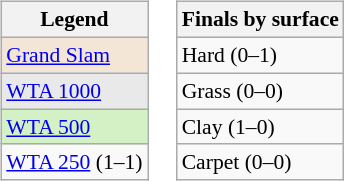<table>
<tr valign=top>
<td><br><table class="wikitable" style=font-size:90%>
<tr>
<th>Legend</th>
</tr>
<tr>
<td style="background:#f3e6d7;"><a href='#'>Grand Slam</a></td>
</tr>
<tr>
<td style="background:#e9e9e9;"><a href='#'>WTA 1000</a></td>
</tr>
<tr>
<td style="background:#d4f1c5;"><a href='#'>WTA 500</a></td>
</tr>
<tr>
<td><a href='#'>WTA 250</a> (1–1)</td>
</tr>
</table>
</td>
<td><br><table class="wikitable" style=font-size:90%>
<tr>
<th>Finals by surface</th>
</tr>
<tr>
<td>Hard (0–1)</td>
</tr>
<tr>
<td>Grass (0–0)</td>
</tr>
<tr>
<td>Clay (1–0)</td>
</tr>
<tr>
<td>Carpet (0–0)</td>
</tr>
</table>
</td>
</tr>
</table>
